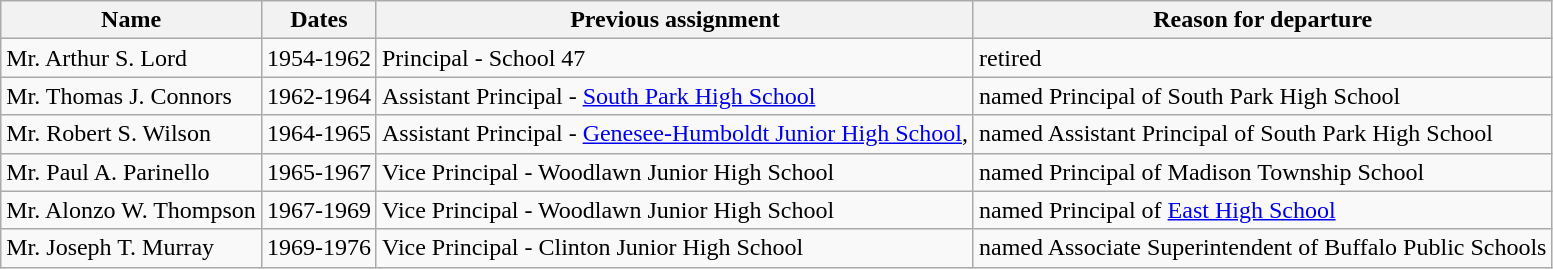<table class="wikitable">
<tr>
<th>Name</th>
<th>Dates</th>
<th>Previous assignment</th>
<th>Reason for departure</th>
</tr>
<tr>
<td>Mr. Arthur S. Lord</td>
<td>1954-1962</td>
<td>Principal - School 47</td>
<td>retired</td>
</tr>
<tr>
<td>Mr. Thomas J. Connors</td>
<td>1962-1964</td>
<td>Assistant Principal - <a href='#'>South Park High School</a></td>
<td>named Principal of South Park High School</td>
</tr>
<tr>
<td>Mr. Robert S. Wilson</td>
<td>1964-1965</td>
<td>Assistant Principal - <a href='#'>Genesee-Humboldt Junior High School</a>,</td>
<td>named Assistant Principal of South Park High School</td>
</tr>
<tr>
<td>Mr. Paul A. Parinello</td>
<td>1965-1967</td>
<td>Vice Principal - Woodlawn Junior High School</td>
<td>named Principal of Madison Township School</td>
</tr>
<tr>
<td>Mr. Alonzo W. Thompson</td>
<td>1967-1969</td>
<td>Vice Principal - Woodlawn Junior High School</td>
<td>named Principal of <a href='#'>East High School</a></td>
</tr>
<tr>
<td>Mr. Joseph T. Murray</td>
<td>1969-1976</td>
<td>Vice Principal - Clinton Junior High School</td>
<td>named Associate Superintendent of Buffalo Public Schools</td>
</tr>
</table>
